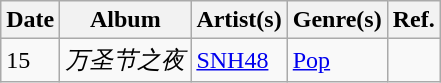<table class="wikitable">
<tr>
<th>Date</th>
<th>Album</th>
<th>Artist(s)</th>
<th>Genre(s)</th>
<th>Ref.</th>
</tr>
<tr>
<td>15</td>
<td><em>万圣节之夜</em></td>
<td><a href='#'>SNH48</a></td>
<td><a href='#'>Pop</a></td>
<td></td>
</tr>
</table>
